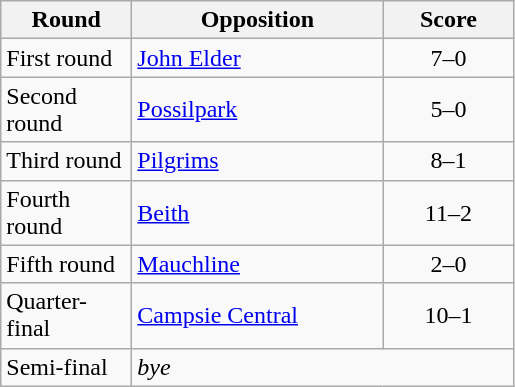<table class="wikitable" style="text-align:left;margin-left:1em;float:left">
<tr>
<th width=80>Round</th>
<th width=160>Opposition</th>
<th width=80>Score</th>
</tr>
<tr>
<td>First round</td>
<td><a href='#'>John Elder</a></td>
<td align=center>7–0</td>
</tr>
<tr>
<td>Second round</td>
<td><a href='#'>Possilpark</a></td>
<td align=center>5–0</td>
</tr>
<tr>
<td>Third round</td>
<td><a href='#'>Pilgrims</a></td>
<td align=center>8–1</td>
</tr>
<tr>
<td>Fourth round</td>
<td><a href='#'>Beith</a></td>
<td align=center>11–2</td>
</tr>
<tr>
<td>Fifth round</td>
<td><a href='#'>Mauchline</a></td>
<td align=center>2–0</td>
</tr>
<tr>
<td>Quarter-final</td>
<td><a href='#'>Campsie Central</a></td>
<td align=center>10–1</td>
</tr>
<tr>
<td>Semi-final</td>
<td colspan="2"><em>bye</em></td>
</tr>
</table>
